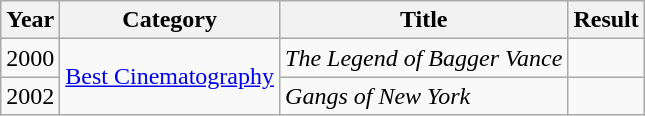<table class="wikitable">
<tr>
<th>Year</th>
<th>Category</th>
<th>Title</th>
<th>Result</th>
</tr>
<tr>
<td>2000</td>
<td rowspan=2><a href='#'>Best Cinematography</a></td>
<td><em>The Legend of Bagger Vance</em></td>
<td></td>
</tr>
<tr>
<td>2002</td>
<td><em>Gangs of New York</em></td>
<td></td>
</tr>
</table>
